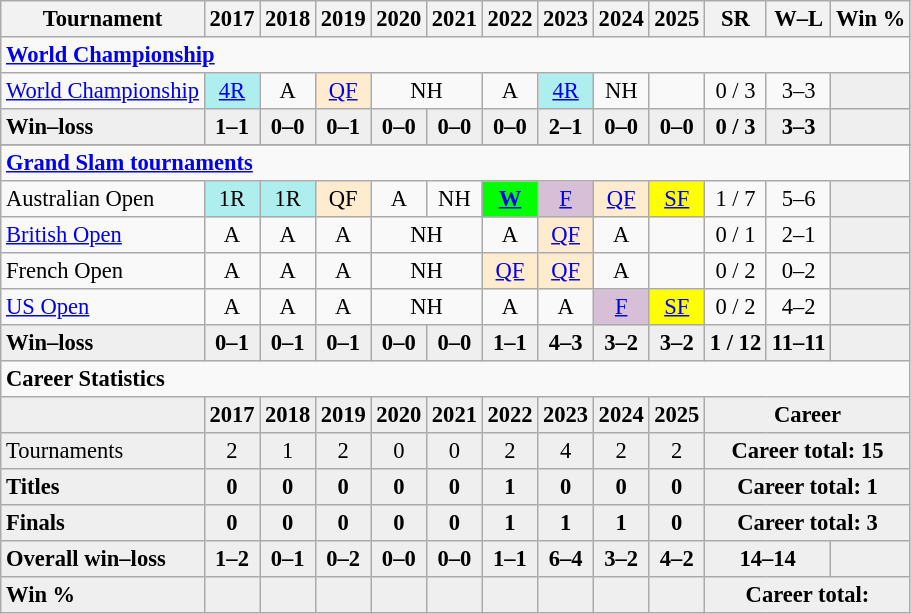<table class="wikitable nowrap" style=text-align:center;font-size:94%>
<tr>
<th>Tournament</th>
<th>2017</th>
<th>2018</th>
<th>2019</th>
<th>2020</th>
<th>2021</th>
<th>2022</th>
<th>2023</th>
<th>2024</th>
<th>2025</th>
<th>SR</th>
<th>W–L</th>
<th>Win %</th>
</tr>
<tr>
<td colspan="13" style="text-align:left"><strong><a href='#'>World Championship</a></strong></td>
</tr>
<tr>
<td align=left><a href='#'>World Championship</a></td>
<td bgcolor=afeeee><a href='#'>4R</a></td>
<td>A</td>
<td bgcolor=ffebcd><a href='#'>QF</a></td>
<td colspan=2>NH</td>
<td>A</td>
<td bgcolor=afeeee><a href='#'>4R</a></td>
<td>NH</td>
<td></td>
<td>0 / 3</td>
<td>3–3</td>
<td bgcolor=efefef></td>
</tr>
<tr style=font-weight:bold;background:#efefef>
<td style=text-align:left>Win–loss</td>
<td>1–1</td>
<td>0–0</td>
<td>0–1</td>
<td>0–0</td>
<td>0–0</td>
<td>0–0</td>
<td>2–1</td>
<td>0–0</td>
<td>0–0</td>
<td>0 / 3</td>
<td>3–3</td>
<td bgcolor=efefef></td>
</tr>
<tr style=font-weight:bold;background:#efefef>
</tr>
<tr>
<td colspan="13" style="text-align:left"><strong><a href='#'>Grand Slam tournaments</a></strong></td>
</tr>
<tr>
<td align=left>Australian Open</td>
<td bgcolor=afeeee>1R</td>
<td bgcolor=afeeee>1R</td>
<td bgcolor=ffebcd>QF</td>
<td>A</td>
<td>NH</td>
<td bgcolor=lime><a href='#'><strong>W</strong></a></td>
<td style="background:thistle;"><a href='#'>F</a></td>
<td bgcolor=ffebcd><a href='#'>QF</a></td>
<td style="background:yellow;"><a href='#'>SF</a></td>
<td>1 / 7</td>
<td>5–6</td>
<td bgcolor=efefef></td>
</tr>
<tr>
<td align=left><a href='#'>British Open</a></td>
<td>A</td>
<td>A</td>
<td>A</td>
<td colspan=2>NH</td>
<td>A</td>
<td bgcolor=ffebcd><a href='#'>QF</a></td>
<td>A</td>
<td></td>
<td>0 / 1</td>
<td>2–1</td>
<td bgcolor=efefef></td>
</tr>
<tr>
<td align=left>French Open</td>
<td>A</td>
<td>A</td>
<td>A</td>
<td colspan=2>NH</td>
<td bgcolor=ffebcd><a href='#'>QF</a></td>
<td bgcolor=ffebcd><a href='#'>QF</a></td>
<td>A</td>
<td></td>
<td>0 / 2</td>
<td>0–2</td>
<td bgcolor=efefef></td>
</tr>
<tr>
<td align=left><a href='#'>US Open</a></td>
<td>A</td>
<td>A</td>
<td>A</td>
<td colspan=2>NH</td>
<td>A</td>
<td>A</td>
<td style="background:thistle;"><a href='#'>F</a></td>
<td style="background:yellow;"><a href='#'>SF</a></td>
<td>0 / 2</td>
<td>4–2</td>
<td bgcolor=efefef></td>
</tr>
<tr style=font-weight:bold;background:#efefef>
<td style=text-align:left>Win–loss</td>
<td>0–1</td>
<td>0–1</td>
<td>0–1</td>
<td>0–0</td>
<td>0–0</td>
<td>1–1</td>
<td>4–3</td>
<td>3–2</td>
<td>3–2</td>
<td>1 / 12</td>
<td>11–11</td>
<td bgcolor=efefef></td>
</tr>
<tr>
<td colspan="13" style="text-align:left"><strong>Career Statistics</strong></td>
</tr>
<tr style="font-weight:bold;background:#EFEFEF;">
<td></td>
<td>2017</td>
<td>2018</td>
<td>2019</td>
<td>2020</td>
<td>2021</td>
<td>2022</td>
<td>2023</td>
<td>2024</td>
<td>2025</td>
<td colspan=3>Career</td>
</tr>
<tr style="background:#EFEFEF">
<td align=left>Tournaments</td>
<td>2</td>
<td>1</td>
<td>2</td>
<td>0</td>
<td>0</td>
<td>2</td>
<td>4</td>
<td>2</td>
<td>2</td>
<td colspan="3"><strong>Career total: 15</strong></td>
</tr>
<tr style=font-weight:bold;background:#efefef>
<td style=text-align:left>Titles</td>
<td>0</td>
<td>0</td>
<td>0</td>
<td>0</td>
<td>0</td>
<td>1</td>
<td>0</td>
<td>0</td>
<td>0</td>
<td colspan="3"><strong>Career total: 1</strong></td>
</tr>
<tr style=font-weight:bold;background:#efefef>
<td style=text-align:left>Finals</td>
<td>0</td>
<td>0</td>
<td>0</td>
<td>0</td>
<td>0</td>
<td>1</td>
<td>1</td>
<td>1</td>
<td>0</td>
<td colspan="3"><strong>Career total: 3</strong></td>
</tr>
<tr style=font-weight:bold;background:#efefef>
<td style=text-align:left>Overall win–loss</td>
<td>1–2</td>
<td>0–1</td>
<td>0–2</td>
<td>0–0</td>
<td>0–0</td>
<td>1–1</td>
<td>6–4</td>
<td>3–2</td>
<td>4–2</td>
<td colspan="2">14–14</td>
<td></td>
</tr>
<tr style=font-weight:bold;background:#efefef>
<td align=left>Win %</td>
<td></td>
<td></td>
<td></td>
<td></td>
<td></td>
<td></td>
<td></td>
<td></td>
<td></td>
<td colspan="3"><strong>Career total: </strong></td>
</tr>
</table>
